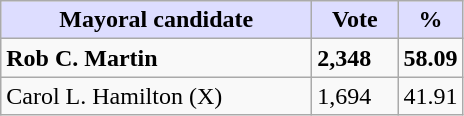<table class="wikitable">
<tr>
<th style="background:#ddf;" width="200px">Mayoral candidate</th>
<th style="background:#ddf;" width="50px">Vote</th>
<th style="background:#ddf;" width="30px">%</th>
</tr>
<tr>
<td><strong>Rob C. Martin</strong></td>
<td><strong>2,348</strong></td>
<td><strong>58.09</strong></td>
</tr>
<tr>
<td>Carol L. Hamilton (X)</td>
<td>1,694</td>
<td>41.91</td>
</tr>
</table>
